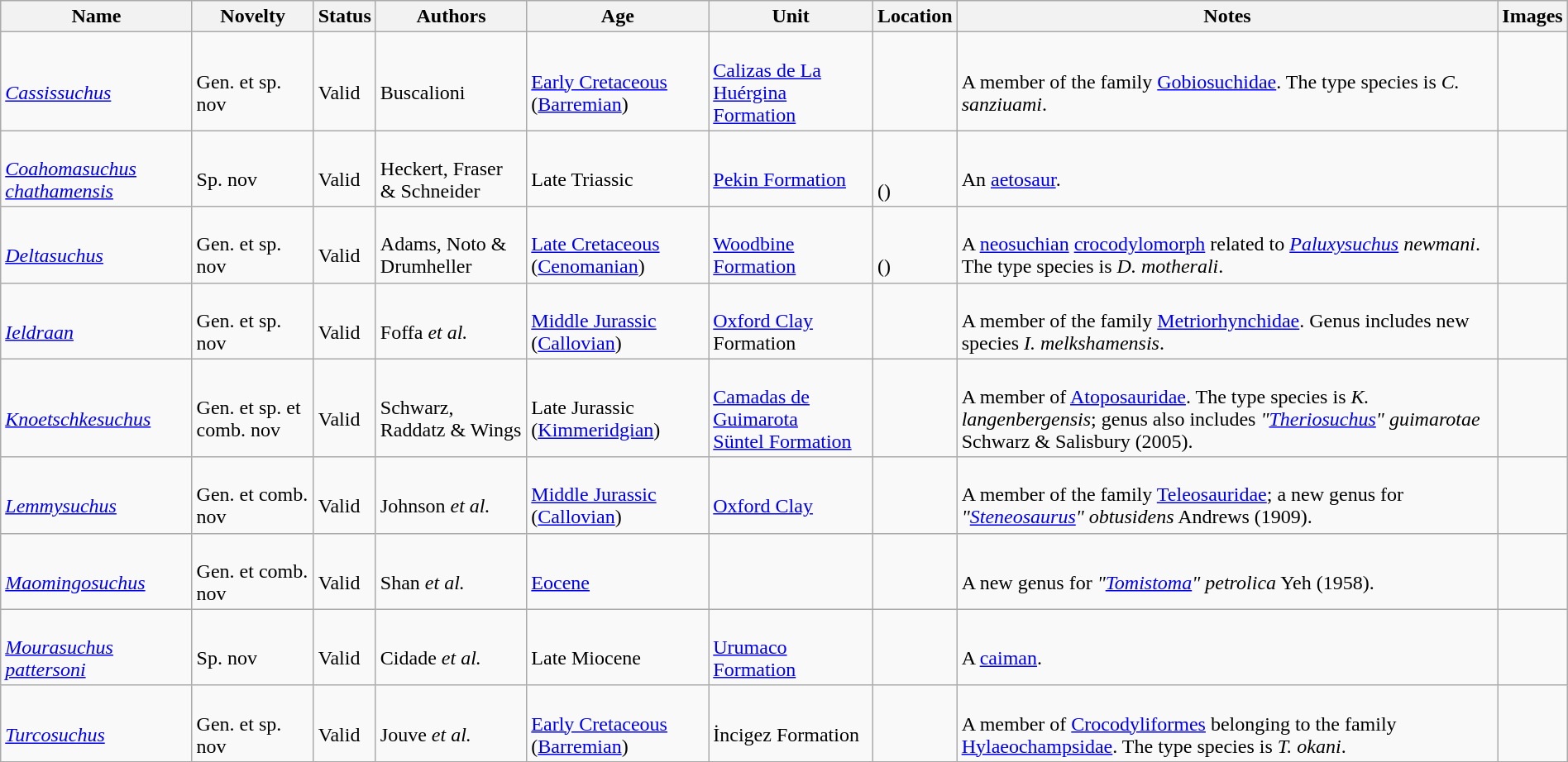<table class="wikitable sortable" align="center" width="100%">
<tr>
<th>Name</th>
<th>Novelty</th>
<th>Status</th>
<th>Authors</th>
<th>Age</th>
<th>Unit</th>
<th>Location</th>
<th>Notes</th>
<th>Images</th>
</tr>
<tr>
<td><br><em><a href='#'>Cassissuchus</a></em></td>
<td><br>Gen. et sp. nov</td>
<td><br>Valid</td>
<td><br>Buscalioni</td>
<td><br><a href='#'>Early Cretaceous</a> (<a href='#'>Barremian</a>)</td>
<td><br><a href='#'>Calizas de La Huérgina Formation</a></td>
<td><br></td>
<td><br>A member of the family <a href='#'>Gobiosuchidae</a>. The type species is <em>C. sanziuami</em>.</td>
<td></td>
</tr>
<tr>
<td><br><em><a href='#'>Coahomasuchus chathamensis</a></em></td>
<td><br>Sp. nov</td>
<td><br>Valid</td>
<td><br>Heckert, Fraser & Schneider</td>
<td><br>Late Triassic</td>
<td><br><a href='#'>Pekin Formation</a></td>
<td><br><br>()</td>
<td><br>An <a href='#'>aetosaur</a>.</td>
<td></td>
</tr>
<tr>
<td><br><em><a href='#'>Deltasuchus</a></em></td>
<td><br>Gen. et sp. nov</td>
<td><br>Valid</td>
<td><br>Adams, Noto & Drumheller</td>
<td><br><a href='#'>Late Cretaceous</a> (<a href='#'>Cenomanian</a>)</td>
<td><br><a href='#'>Woodbine Formation</a></td>
<td><br><br>()</td>
<td><br>A <a href='#'>neosuchian</a> <a href='#'>crocodylomorph</a> related to <em><a href='#'>Paluxysuchus</a> newmani</em>. The type species is <em>D. motherali</em>.</td>
<td></td>
</tr>
<tr>
<td><br><em><a href='#'>Ieldraan</a></em></td>
<td><br>Gen. et sp. nov</td>
<td><br>Valid</td>
<td><br>Foffa <em>et al.</em></td>
<td><br><a href='#'>Middle Jurassic</a> (<a href='#'>Callovian</a>)</td>
<td><br><a href='#'>Oxford Clay</a> Formation</td>
<td><br></td>
<td><br>A member of the family <a href='#'>Metriorhynchidae</a>. Genus includes new species <em>I. melkshamensis</em>.</td>
<td></td>
</tr>
<tr>
<td><br><em><a href='#'>Knoetschkesuchus</a></em></td>
<td><br>Gen. et sp. et comb. nov</td>
<td><br>Valid</td>
<td><br>Schwarz, Raddatz & Wings</td>
<td><br>Late Jurassic (<a href='#'>Kimmeridgian</a>)</td>
<td><br><a href='#'>Camadas de Guimarota</a><br>
<a href='#'>Süntel Formation</a></td>
<td><br><br>
</td>
<td><br>A member of <a href='#'>Atoposauridae</a>. The type species is <em>K. langenbergensis</em>; genus also includes <em>"<a href='#'>Theriosuchus</a>" guimarotae</em> Schwarz & Salisbury (2005).</td>
<td></td>
</tr>
<tr>
<td><br><em><a href='#'>Lemmysuchus</a></em></td>
<td><br>Gen. et comb. nov</td>
<td><br>Valid</td>
<td><br>Johnson <em>et al.</em></td>
<td><br><a href='#'>Middle Jurassic</a> (<a href='#'>Callovian</a>)</td>
<td><br><a href='#'>Oxford Clay</a></td>
<td><br><br>
</td>
<td><br>A member of the family <a href='#'>Teleosauridae</a>; a new genus for <em>"<a href='#'>Steneosaurus</a>" obtusidens</em> Andrews (1909).</td>
<td></td>
</tr>
<tr>
<td><br><em><a href='#'>Maomingosuchus</a></em></td>
<td><br>Gen. et comb. nov</td>
<td><br>Valid</td>
<td><br>Shan <em>et al.</em></td>
<td><br><a href='#'>Eocene</a></td>
<td></td>
<td><br></td>
<td><br>A new genus for <em>"<a href='#'>Tomistoma</a>" petrolica</em> Yeh (1958).</td>
<td></td>
</tr>
<tr>
<td><br><em><a href='#'>Mourasuchus pattersoni</a></em></td>
<td><br>Sp. nov</td>
<td><br>Valid</td>
<td><br>Cidade <em>et al.</em></td>
<td><br>Late Miocene</td>
<td><br><a href='#'>Urumaco Formation</a></td>
<td><br></td>
<td><br>A <a href='#'>caiman</a>.</td>
<td></td>
</tr>
<tr>
<td><br><em><a href='#'>Turcosuchus</a></em></td>
<td><br>Gen. et sp. nov</td>
<td><br>Valid</td>
<td><br>Jouve <em>et al.</em></td>
<td><br><a href='#'>Early Cretaceous</a> (<a href='#'>Barremian</a>)</td>
<td><br>İncigez Formation</td>
<td><br></td>
<td><br>A member of <a href='#'>Crocodyliformes</a> belonging to the family <a href='#'>Hylaeochampsidae</a>. The type species is <em>T. okani</em>.</td>
<td></td>
</tr>
<tr>
</tr>
</table>
